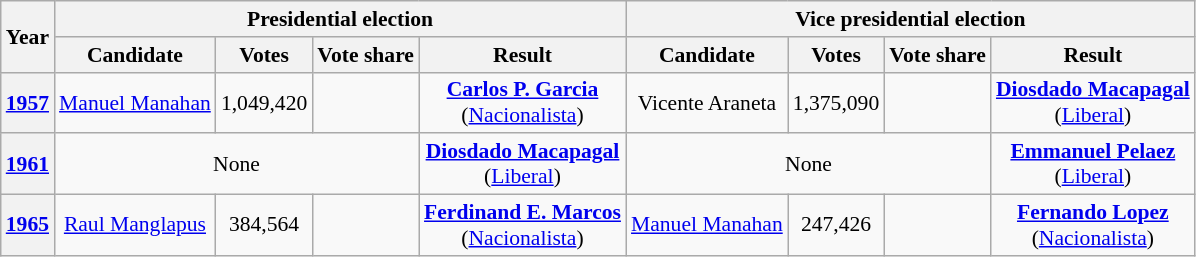<table class="wikitable" style="text-align:center; font-size:90%">
<tr>
<th rowspan="2">Year</th>
<th colspan="4">Presidential election</th>
<th colspan="4">Vice presidential election</th>
</tr>
<tr>
<th>Candidate</th>
<th>Votes</th>
<th>Vote share</th>
<th>Result</th>
<th>Candidate</th>
<th>Votes</th>
<th>Vote share</th>
<th>Result</th>
</tr>
<tr>
<th><a href='#'>1957</a></th>
<td><a href='#'>Manuel Manahan</a></td>
<td>1,049,420</td>
<td></td>
<td><strong><a href='#'>Carlos P. Garcia</a></strong><br>(<a href='#'>Nacionalista</a>)</td>
<td>Vicente Araneta</td>
<td>1,375,090</td>
<td></td>
<td><strong><a href='#'>Diosdado Macapagal</a></strong><br>(<a href='#'>Liberal</a>)</td>
</tr>
<tr>
<th><a href='#'>1961</a></th>
<td colspan="3">None</td>
<td><strong><a href='#'>Diosdado Macapagal</a></strong><br>(<a href='#'>Liberal</a>)</td>
<td colspan="3">None</td>
<td><strong><a href='#'>Emmanuel Pelaez</a></strong><br>(<a href='#'>Liberal</a>)</td>
</tr>
<tr>
<th><a href='#'>1965</a></th>
<td><a href='#'>Raul Manglapus</a></td>
<td>384,564</td>
<td></td>
<td><strong><a href='#'>Ferdinand E. Marcos</a></strong><br>(<a href='#'>Nacionalista</a>)</td>
<td><a href='#'>Manuel Manahan</a></td>
<td>247,426</td>
<td></td>
<td><strong><a href='#'>Fernando Lopez</a></strong><br>(<a href='#'>Nacionalista</a>)</td>
</tr>
</table>
